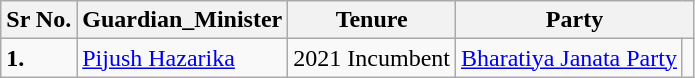<table class="wikitable">
<tr>
<th>Sr No.</th>
<th>Guardian_Minister</th>
<th>Tenure</th>
<th colspan="2">Party</th>
</tr>
<tr>
<td><strong>1.</strong></td>
<td><a href='#'>Pijush Hazarika</a></td>
<td>2021 Incumbent</td>
<td><a href='#'>Bharatiya Janata Party</a></td>
<td></td>
</tr>
</table>
